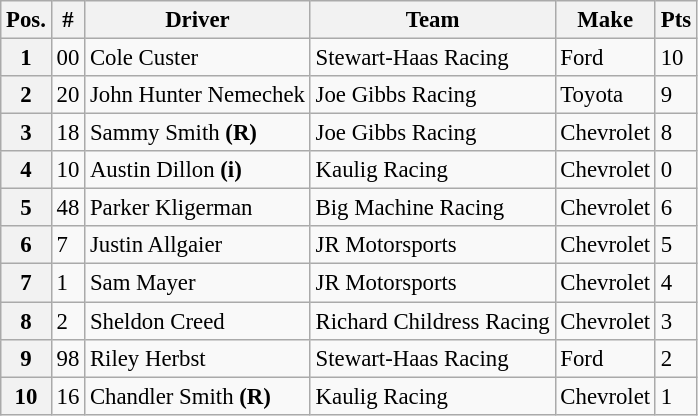<table class="wikitable" style="font-size:95%">
<tr>
<th>Pos.</th>
<th>#</th>
<th>Driver</th>
<th>Team</th>
<th>Make</th>
<th>Pts</th>
</tr>
<tr>
<th>1</th>
<td>00</td>
<td>Cole Custer</td>
<td>Stewart-Haas Racing</td>
<td>Ford</td>
<td>10</td>
</tr>
<tr>
<th>2</th>
<td>20</td>
<td>John Hunter Nemechek</td>
<td>Joe Gibbs Racing</td>
<td>Toyota</td>
<td>9</td>
</tr>
<tr>
<th>3</th>
<td>18</td>
<td>Sammy Smith <strong>(R)</strong></td>
<td>Joe Gibbs Racing</td>
<td>Chevrolet</td>
<td>8</td>
</tr>
<tr>
<th>4</th>
<td>10</td>
<td>Austin Dillon <strong>(i)</strong></td>
<td>Kaulig Racing</td>
<td>Chevrolet</td>
<td>0</td>
</tr>
<tr>
<th>5</th>
<td>48</td>
<td>Parker Kligerman</td>
<td>Big Machine Racing</td>
<td>Chevrolet</td>
<td>6</td>
</tr>
<tr>
<th>6</th>
<td>7</td>
<td>Justin Allgaier</td>
<td>JR Motorsports</td>
<td>Chevrolet</td>
<td>5</td>
</tr>
<tr>
<th>7</th>
<td>1</td>
<td>Sam Mayer</td>
<td>JR Motorsports</td>
<td>Chevrolet</td>
<td>4</td>
</tr>
<tr>
<th>8</th>
<td>2</td>
<td>Sheldon Creed</td>
<td>Richard Childress Racing</td>
<td>Chevrolet</td>
<td>3</td>
</tr>
<tr>
<th>9</th>
<td>98</td>
<td>Riley Herbst</td>
<td>Stewart-Haas Racing</td>
<td>Ford</td>
<td>2</td>
</tr>
<tr>
<th>10</th>
<td>16</td>
<td>Chandler Smith <strong>(R)</strong></td>
<td>Kaulig Racing</td>
<td>Chevrolet</td>
<td>1</td>
</tr>
</table>
